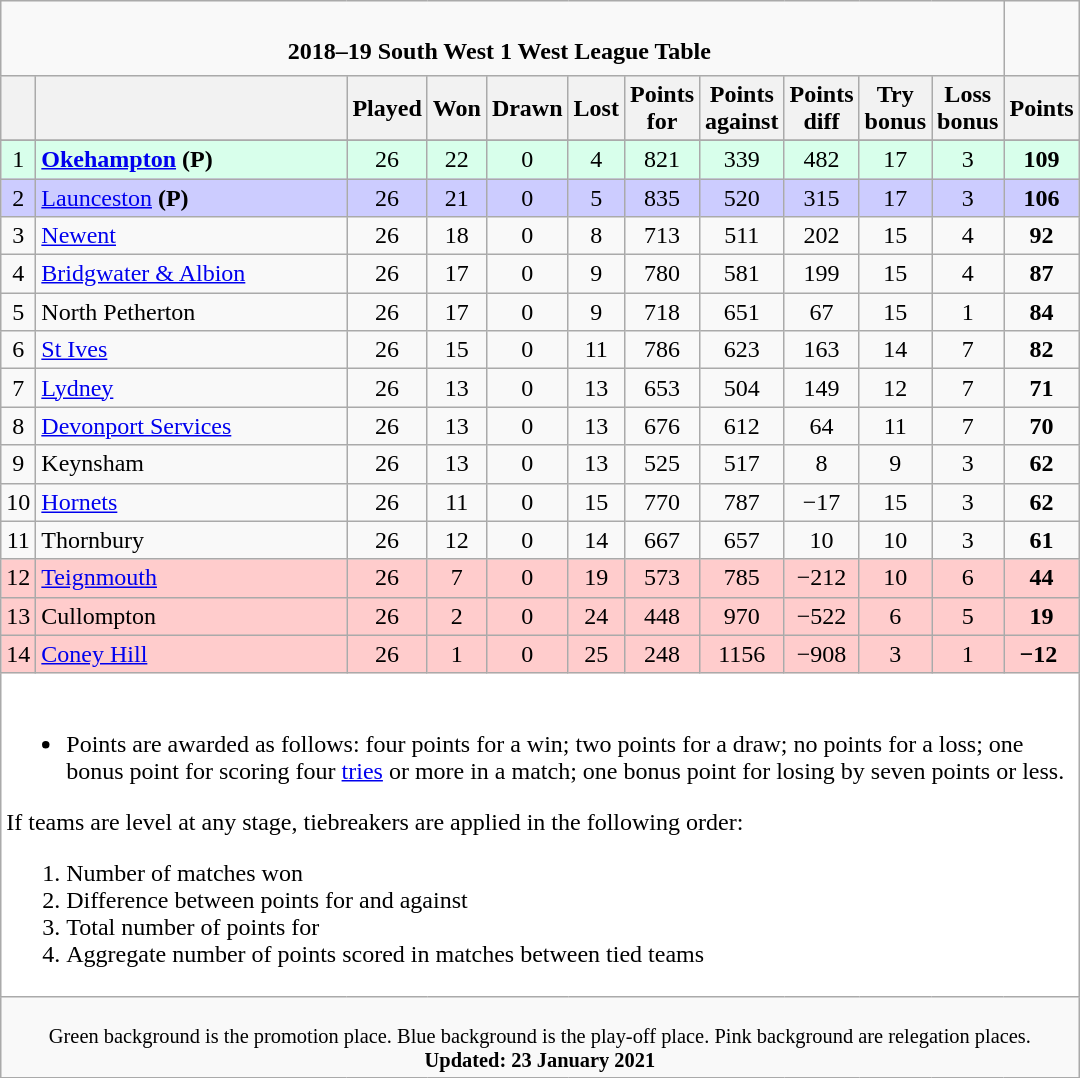<table class="wikitable" style="text-align: center;">
<tr>
<td colspan="11" cellpadding="0" cellspacing="0"><br><table border="0" width="100%" cellpadding="0" cellspacing="0">
<tr>
<td width=20% style="border:0px"></td>
<td style="border:0px"><strong> 2018–19 South West 1 West League Table</strong> </td>
<td width=20% style="border:0px"></td>
</tr>
</table>
</td>
</tr>
<tr>
<th bgcolor="#efefef" width="10"></th>
<th bgcolor="#efefef" width="200"></th>
<th bgcolor="#efefef" width="20">Played</th>
<th bgcolor="#efefef" width="20">Won</th>
<th bgcolor="#efefef" width="20">Drawn</th>
<th bgcolor="#efefef" width="20">Lost</th>
<th bgcolor="#efefef" width="20">Points for</th>
<th bgcolor="#efefef" width="20">Points against</th>
<th bgcolor="#efefef" width="20">Points diff</th>
<th bgcolor="#efefef" width="20">Try bonus</th>
<th bgcolor="#efefef" width="20">Loss bonus</th>
<th bgcolor="#efefef" width="20">Points</th>
</tr>
<tr bgcolor=#d8ffeb align=center>
</tr>
<tr bgcolor=#d8ffeb align=center>
<td>1</td>
<td align=left><strong><a href='#'>Okehampton</a></strong> <strong>(P)</strong></td>
<td>26</td>
<td>22</td>
<td>0</td>
<td>4</td>
<td>821</td>
<td>339</td>
<td>482</td>
<td>17</td>
<td>3</td>
<td><strong>109</strong></td>
</tr>
<tr bgcolor=#ccccff align=center>
<td>2</td>
<td align=left><a href='#'>Launceston</a> <strong>(P)</strong></td>
<td>26</td>
<td>21</td>
<td>0</td>
<td>5</td>
<td>835</td>
<td>520</td>
<td>315</td>
<td>17</td>
<td>3</td>
<td><strong>106</strong></td>
</tr>
<tr>
<td>3</td>
<td align=left><a href='#'>Newent</a></td>
<td>26</td>
<td>18</td>
<td>0</td>
<td>8</td>
<td>713</td>
<td>511</td>
<td>202</td>
<td>15</td>
<td>4</td>
<td><strong>92</strong></td>
</tr>
<tr>
<td>4</td>
<td align=left><a href='#'>Bridgwater & Albion</a></td>
<td>26</td>
<td>17</td>
<td>0</td>
<td>9</td>
<td>780</td>
<td>581</td>
<td>199</td>
<td>15</td>
<td>4</td>
<td><strong>87</strong></td>
</tr>
<tr>
<td>5</td>
<td align=left>North Petherton</td>
<td>26</td>
<td>17</td>
<td>0</td>
<td>9</td>
<td>718</td>
<td>651</td>
<td>67</td>
<td>15</td>
<td>1</td>
<td><strong>84</strong></td>
</tr>
<tr>
<td>6</td>
<td align=left><a href='#'>St Ives</a></td>
<td>26</td>
<td>15</td>
<td>0</td>
<td>11</td>
<td>786</td>
<td>623</td>
<td>163</td>
<td>14</td>
<td>7</td>
<td><strong>82</strong></td>
</tr>
<tr>
<td>7</td>
<td align=left><a href='#'>Lydney</a></td>
<td>26</td>
<td>13</td>
<td>0</td>
<td>13</td>
<td>653</td>
<td>504</td>
<td>149</td>
<td>12</td>
<td>7</td>
<td><strong>71</strong></td>
</tr>
<tr>
<td>8</td>
<td align=left><a href='#'>Devonport Services</a></td>
<td>26</td>
<td>13</td>
<td>0</td>
<td>13</td>
<td>676</td>
<td>612</td>
<td>64</td>
<td>11</td>
<td>7</td>
<td><strong>70</strong></td>
</tr>
<tr>
<td>9</td>
<td align=left>Keynsham</td>
<td>26</td>
<td>13</td>
<td>0</td>
<td>13</td>
<td>525</td>
<td>517</td>
<td>8</td>
<td>9</td>
<td>3</td>
<td><strong>62</strong></td>
</tr>
<tr>
<td>10</td>
<td align=left><a href='#'>Hornets</a></td>
<td>26</td>
<td>11</td>
<td>0</td>
<td>15</td>
<td>770</td>
<td>787</td>
<td>−17</td>
<td>15</td>
<td>3</td>
<td><strong>62</strong></td>
</tr>
<tr>
<td>11</td>
<td align=left>Thornbury</td>
<td>26</td>
<td>12</td>
<td>0</td>
<td>14</td>
<td>667</td>
<td>657</td>
<td>10</td>
<td>10</td>
<td>3</td>
<td><strong>61</strong></td>
</tr>
<tr bgcolor=#ffcccc>
<td>12</td>
<td align=left><a href='#'>Teignmouth</a></td>
<td>26</td>
<td>7</td>
<td>0</td>
<td>19</td>
<td>573</td>
<td>785</td>
<td>−212</td>
<td>10</td>
<td>6</td>
<td><strong>44</strong></td>
</tr>
<tr bgcolor=#ffcccc>
<td>13</td>
<td align=left>Cullompton</td>
<td>26</td>
<td>2</td>
<td>0</td>
<td>24</td>
<td>448</td>
<td>970</td>
<td>−522</td>
<td>6</td>
<td>5</td>
<td><strong>19</strong></td>
</tr>
<tr bgcolor=#ffcccc>
<td>14</td>
<td align=left><a href='#'>Coney Hill</a></td>
<td>26</td>
<td>1</td>
<td>0</td>
<td>25</td>
<td>248</td>
<td>1156</td>
<td>−908</td>
<td>3</td>
<td>1</td>
<td><strong>−12</strong> </td>
</tr>
<tr bgcolor=#ffffff align=left>
<td colspan="15"><br><ul><li>Points are awarded as follows: four points for a win; two points for a draw; no points for a loss; one bonus point for scoring four <a href='#'>tries</a> or more in a match; one bonus point for losing by seven points or less.</li></ul>If teams are level at any stage, tiebreakers are applied in the following order:<ol><li>Number of matches won</li><li>Difference between points for and against</li><li>Total number of points for</li><li>Aggregate number of points scored in matches between tied teams</li></ol></td>
</tr>
<tr |align=left|>
<td colspan="15" style="border:0px;font-size:85%;"><br><span>Green background</span> is the promotion place.
<span>Blue background</span> is the play-off place. 
<span>Pink background</span> are relegation places. <br>
<strong>Updated: 23 January 2021</strong></td>
</tr>
<tr |align=left|>
</tr>
</table>
